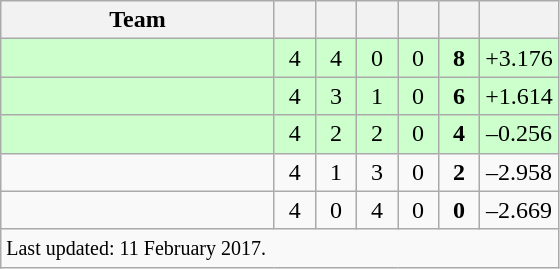<table class="wikitable" style="text-align:center">
<tr>
<th style="width:175px;">Team</th>
<th style="width:20px;"></th>
<th style="width:20px;"></th>
<th style="width:20px;"></th>
<th style="width:20px;"></th>
<th style="width:20px;"></th>
<th style="width:45px;"></th>
</tr>
<tr style="background:#cfc;">
<td style="text-align:left"></td>
<td>4</td>
<td>4</td>
<td>0</td>
<td>0</td>
<td><strong>8</strong></td>
<td>+3.176</td>
</tr>
<tr style="background:#cfc;">
<td style="text-align:left"></td>
<td>4</td>
<td>3</td>
<td>1</td>
<td>0</td>
<td><strong>6</strong></td>
<td>+1.614</td>
</tr>
<tr style="background:#cfc;">
<td style="text-align:left"></td>
<td>4</td>
<td>2</td>
<td>2</td>
<td>0</td>
<td><strong>4</strong></td>
<td>–0.256</td>
</tr>
<tr>
<td style="text-align:left"></td>
<td>4</td>
<td>1</td>
<td>3</td>
<td>0</td>
<td><strong>2</strong></td>
<td>–2.958</td>
</tr>
<tr>
<td style="text-align:left"></td>
<td>4</td>
<td>0</td>
<td>4</td>
<td>0</td>
<td><strong>0</strong></td>
<td>–2.669</td>
</tr>
<tr>
<td colspan=7 style="text-align:left"><small>Last updated: 11 February 2017.</small><includeonly></includeonly></td>
</tr>
</table>
